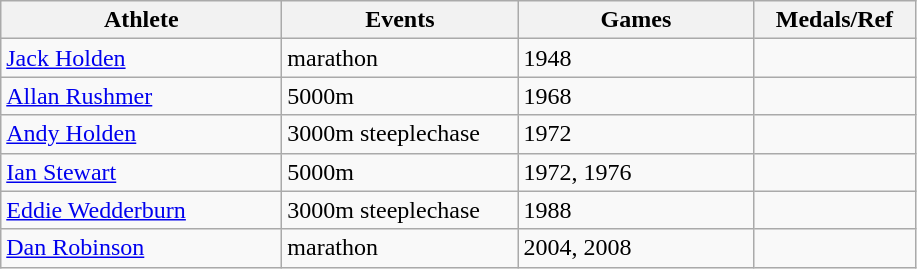<table class="wikitable">
<tr>
<th width=180>Athlete</th>
<th width=150>Events</th>
<th width=150>Games</th>
<th width=100>Medals/Ref</th>
</tr>
<tr>
<td><a href='#'>Jack Holden</a></td>
<td>marathon</td>
<td>1948</td>
<td></td>
</tr>
<tr>
<td><a href='#'>Allan Rushmer</a></td>
<td>5000m</td>
<td>1968</td>
<td></td>
</tr>
<tr>
<td><a href='#'>Andy Holden</a></td>
<td>3000m steeplechase</td>
<td>1972</td>
<td></td>
</tr>
<tr>
<td> <a href='#'>Ian Stewart</a></td>
<td>5000m</td>
<td>1972, 1976</td>
<td></td>
</tr>
<tr>
<td><a href='#'>Eddie Wedderburn</a></td>
<td>3000m steeplechase</td>
<td>1988</td>
<td></td>
</tr>
<tr>
<td><a href='#'>Dan Robinson</a></td>
<td>marathon</td>
<td>2004, 2008</td>
<td></td>
</tr>
</table>
